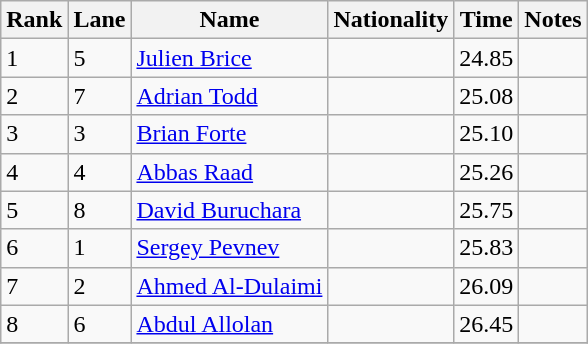<table class="wikitable">
<tr>
<th>Rank</th>
<th>Lane</th>
<th>Name</th>
<th>Nationality</th>
<th>Time</th>
<th>Notes</th>
</tr>
<tr>
<td>1</td>
<td>5</td>
<td><a href='#'>Julien Brice</a></td>
<td></td>
<td>24.85</td>
<td></td>
</tr>
<tr>
<td>2</td>
<td>7</td>
<td><a href='#'>Adrian Todd</a></td>
<td></td>
<td>25.08</td>
<td></td>
</tr>
<tr>
<td>3</td>
<td>3</td>
<td><a href='#'>Brian Forte</a></td>
<td></td>
<td>25.10</td>
<td></td>
</tr>
<tr>
<td>4</td>
<td>4</td>
<td><a href='#'>Abbas Raad</a></td>
<td></td>
<td>25.26</td>
<td></td>
</tr>
<tr>
<td>5</td>
<td>8</td>
<td><a href='#'>David Buruchara</a></td>
<td></td>
<td>25.75</td>
<td></td>
</tr>
<tr>
<td>6</td>
<td>1</td>
<td><a href='#'>Sergey Pevnev</a></td>
<td></td>
<td>25.83</td>
<td></td>
</tr>
<tr>
<td>7</td>
<td>2</td>
<td><a href='#'>Ahmed Al-Dulaimi</a></td>
<td></td>
<td>26.09</td>
<td></td>
</tr>
<tr>
<td>8</td>
<td>6</td>
<td><a href='#'>Abdul Allolan</a></td>
<td></td>
<td>26.45</td>
<td></td>
</tr>
<tr>
</tr>
</table>
